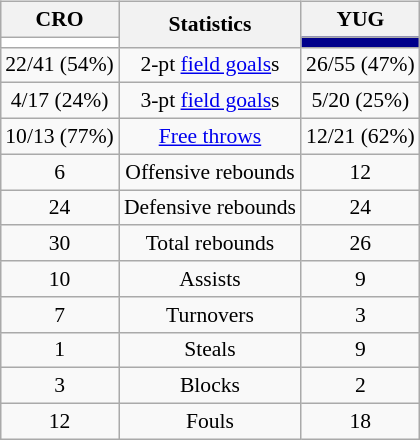<table style="width:100%;">
<tr>
<td valign=top align=right width=33%><br>













</td>
<td style="vertical-align:top; align:center; width:33%;"><br><table style="width:100%;">
<tr>
<td style="width=50%;"></td>
<td></td>
<td style="width=50%;"></td>
</tr>
</table>
<table class="wikitable" style="font-size:90%; text-align:center; margin:auto">
<tr>
<th>CRO</th>
<th rowspan=2>Statistics</th>
<th>YUG</th>
</tr>
<tr>
<td style="background:#FFFFFF;"></td>
<td style="background:#00008B;"></td>
</tr>
<tr>
<td>22/41 (54%)</td>
<td>2-pt <a href='#'>field goals</a>s</td>
<td>26/55 (47%)</td>
</tr>
<tr>
<td>4/17 (24%)</td>
<td>3-pt <a href='#'>field goals</a>s</td>
<td>5/20 (25%)</td>
</tr>
<tr>
<td>10/13 (77%)</td>
<td><a href='#'>Free throws</a></td>
<td>12/21 (62%)</td>
</tr>
<tr>
<td>6</td>
<td>Offensive rebounds</td>
<td>12</td>
</tr>
<tr>
<td>24</td>
<td>Defensive rebounds</td>
<td>24</td>
</tr>
<tr>
<td>30</td>
<td>Total rebounds</td>
<td>26</td>
</tr>
<tr>
<td>10</td>
<td>Assists</td>
<td>9</td>
</tr>
<tr>
<td>7</td>
<td>Turnovers</td>
<td>3</td>
</tr>
<tr>
<td>1</td>
<td>Steals</td>
<td>9</td>
</tr>
<tr>
<td>3</td>
<td>Blocks</td>
<td>2</td>
</tr>
<tr>
<td>12</td>
<td>Fouls</td>
<td>18</td>
</tr>
</table>
</td>
<td style="vertical-align:top; align:left; width:33%;"><br>













</td>
</tr>
</table>
